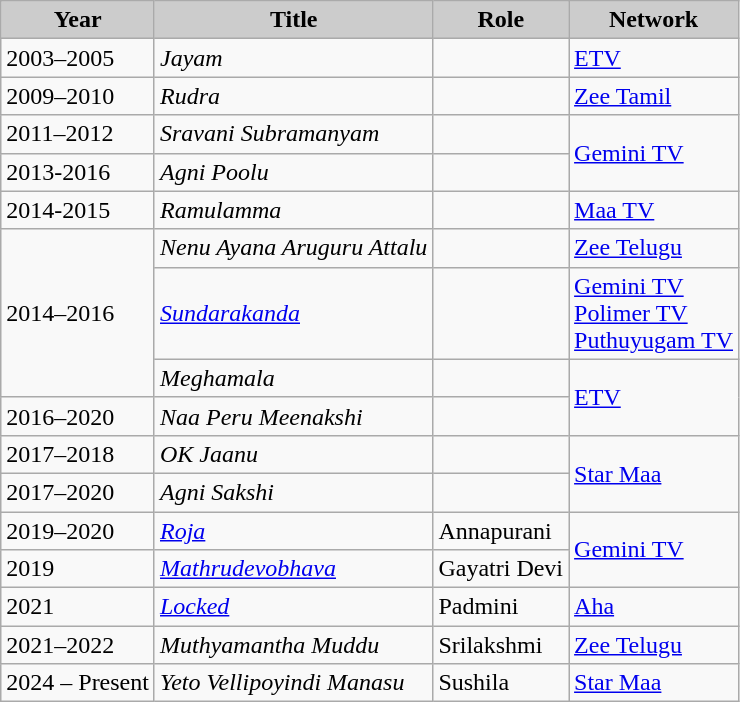<table class="wikitable">
<tr>
<th style="background:#ccc;">Year</th>
<th style="background:#ccc;">Title</th>
<th style="background:#ccc;">Role</th>
<th style="background:#ccc;">Network</th>
</tr>
<tr>
<td>2003–2005</td>
<td><em>Jayam</em></td>
<td></td>
<td><a href='#'>ETV</a></td>
</tr>
<tr>
<td>2009–2010</td>
<td><em>Rudra</em></td>
<td></td>
<td><a href='#'>Zee Tamil</a></td>
</tr>
<tr>
<td>2011–2012</td>
<td><em>Sravani Subramanyam</em></td>
<td></td>
<td rowspan=2><a href='#'>Gemini TV</a></td>
</tr>
<tr>
<td>2013-2016</td>
<td><em>Agni Poolu</em></td>
</tr>
<tr>
<td>2014-2015</td>
<td><em>Ramulamma</em></td>
<td></td>
<td><a href='#'>Maa TV</a></td>
</tr>
<tr>
<td rowspan=3>2014–2016</td>
<td><em>Nenu Ayana Aruguru Attalu</em></td>
<td></td>
<td><a href='#'>Zee Telugu</a></td>
</tr>
<tr>
<td><em><a href='#'>Sundarakanda</a></em></td>
<td></td>
<td><a href='#'>Gemini TV</a> <br> <a href='#'>Polimer TV</a> <br> <a href='#'>Puthuyugam TV</a></td>
</tr>
<tr>
<td><em>Meghamala</em></td>
<td></td>
<td rowspan=2><a href='#'>ETV</a></td>
</tr>
<tr>
<td>2016–2020</td>
<td><em>Naa Peru Meenakshi</em></td>
<td></td>
</tr>
<tr>
<td>2017–2018</td>
<td><em>OK Jaanu</em></td>
<td></td>
<td rowspan=2><a href='#'>Star Maa</a></td>
</tr>
<tr>
<td>2017–2020</td>
<td><em>Agni Sakshi</em></td>
</tr>
<tr>
<td>2019–2020</td>
<td><a href='#'><em>Roja</em></a></td>
<td>Annapurani</td>
<td rowspan=2><a href='#'>Gemini TV</a></td>
</tr>
<tr>
<td>2019</td>
<td><a href='#'><em>Mathrudevobhava</em></a></td>
<td>Gayatri Devi</td>
</tr>
<tr>
<td>2021</td>
<td><em><a href='#'>Locked</a></em></td>
<td>Padmini</td>
<td><a href='#'>Aha</a></td>
</tr>
<tr>
<td>2021–2022</td>
<td><em>Muthyamantha Muddu</em></td>
<td>Srilakshmi</td>
<td><a href='#'>Zee Telugu</a></td>
</tr>
<tr>
<td>2024 – Present</td>
<td><em>Yeto Vellipoyindi Manasu</em></td>
<td>Sushila</td>
<td><a href='#'>Star Maa</a></td>
</tr>
</table>
